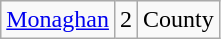<table class="wikitable sortable">
<tr>
<td><a href='#'>Monaghan</a></td>
<td align="center">2</td>
<td>County</td>
</tr>
</table>
